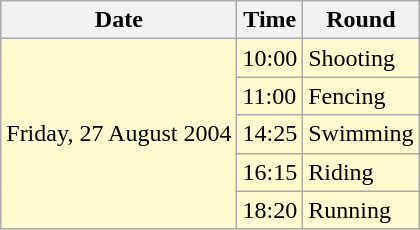<table class="wikitable">
<tr>
<th>Date</th>
<th>Time</th>
<th>Round</th>
</tr>
<tr style="background:lemonchiffon">
<td rowspan=5>Friday, 27 August 2004</td>
<td>10:00</td>
<td>Shooting</td>
</tr>
<tr style="background:lemonchiffon">
<td>11:00</td>
<td>Fencing</td>
</tr>
<tr style="background:lemonchiffon">
<td>14:25</td>
<td>Swimming</td>
</tr>
<tr style="background:lemonchiffon">
<td>16:15</td>
<td>Riding</td>
</tr>
<tr style="background:lemonchiffon">
<td>18:20</td>
<td>Running</td>
</tr>
</table>
